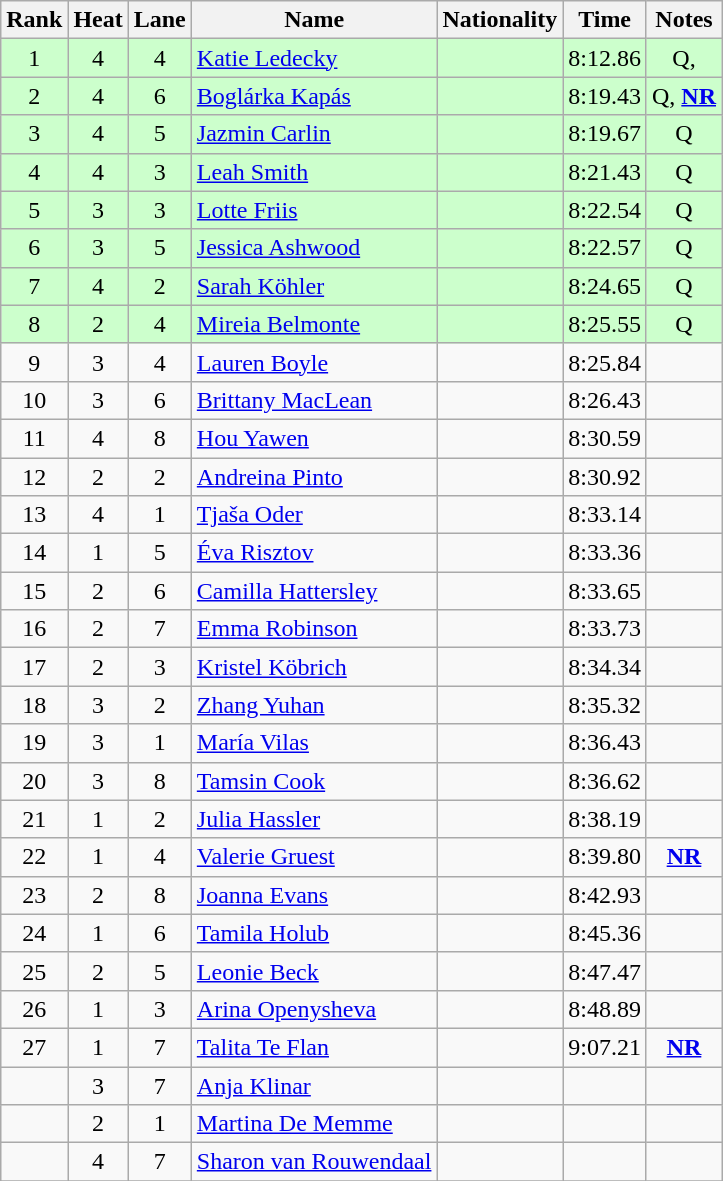<table class="wikitable sortable" style="text-align:center">
<tr>
<th>Rank</th>
<th>Heat</th>
<th>Lane</th>
<th>Name</th>
<th>Nationality</th>
<th>Time</th>
<th>Notes</th>
</tr>
<tr bgcolor=ccffcc>
<td>1</td>
<td>4</td>
<td>4</td>
<td align=left><a href='#'>Katie Ledecky</a></td>
<td align=left></td>
<td>8:12.86</td>
<td>Q, </td>
</tr>
<tr bgcolor=ccffcc>
<td>2</td>
<td>4</td>
<td>6</td>
<td align=left><a href='#'>Boglárka Kapás</a></td>
<td align=left></td>
<td>8:19.43</td>
<td>Q, <strong><a href='#'>NR</a></strong></td>
</tr>
<tr bgcolor=ccffcc>
<td>3</td>
<td>4</td>
<td>5</td>
<td align=left><a href='#'>Jazmin Carlin</a></td>
<td align=left></td>
<td>8:19.67</td>
<td>Q</td>
</tr>
<tr bgcolor=ccffcc>
<td>4</td>
<td>4</td>
<td>3</td>
<td align=left><a href='#'>Leah Smith</a></td>
<td align=left></td>
<td>8:21.43</td>
<td>Q</td>
</tr>
<tr bgcolor=ccffcc>
<td>5</td>
<td>3</td>
<td>3</td>
<td align=left><a href='#'>Lotte Friis</a></td>
<td align=left></td>
<td>8:22.54</td>
<td>Q</td>
</tr>
<tr bgcolor=ccffcc>
<td>6</td>
<td>3</td>
<td>5</td>
<td align=left><a href='#'>Jessica Ashwood</a></td>
<td align=left></td>
<td>8:22.57</td>
<td>Q</td>
</tr>
<tr bgcolor=ccffcc>
<td>7</td>
<td>4</td>
<td>2</td>
<td align=left><a href='#'>Sarah Köhler</a></td>
<td align=left></td>
<td>8:24.65</td>
<td>Q</td>
</tr>
<tr bgcolor=ccffcc>
<td>8</td>
<td>2</td>
<td>4</td>
<td align=left><a href='#'>Mireia Belmonte</a></td>
<td align=left></td>
<td>8:25.55</td>
<td>Q</td>
</tr>
<tr>
<td>9</td>
<td>3</td>
<td>4</td>
<td align=left><a href='#'>Lauren Boyle</a></td>
<td align=left></td>
<td>8:25.84</td>
<td></td>
</tr>
<tr>
<td>10</td>
<td>3</td>
<td>6</td>
<td align=left><a href='#'>Brittany MacLean</a></td>
<td align=left></td>
<td>8:26.43</td>
<td></td>
</tr>
<tr>
<td>11</td>
<td>4</td>
<td>8</td>
<td align=left><a href='#'>Hou Yawen</a></td>
<td align=left></td>
<td>8:30.59</td>
<td></td>
</tr>
<tr>
<td>12</td>
<td>2</td>
<td>2</td>
<td align=left><a href='#'>Andreina Pinto</a></td>
<td align=left></td>
<td>8:30.92</td>
<td></td>
</tr>
<tr>
<td>13</td>
<td>4</td>
<td>1</td>
<td align=left><a href='#'>Tjaša Oder</a></td>
<td align=left></td>
<td>8:33.14</td>
<td></td>
</tr>
<tr>
<td>14</td>
<td>1</td>
<td>5</td>
<td align=left><a href='#'>Éva Risztov</a></td>
<td align=left></td>
<td>8:33.36</td>
<td></td>
</tr>
<tr>
<td>15</td>
<td>2</td>
<td>6</td>
<td align=left><a href='#'>Camilla Hattersley</a></td>
<td align=left></td>
<td>8:33.65</td>
<td></td>
</tr>
<tr>
<td>16</td>
<td>2</td>
<td>7</td>
<td align=left><a href='#'>Emma Robinson</a></td>
<td align=left></td>
<td>8:33.73</td>
<td></td>
</tr>
<tr>
<td>17</td>
<td>2</td>
<td>3</td>
<td align=left><a href='#'>Kristel Köbrich</a></td>
<td align=left></td>
<td>8:34.34</td>
<td></td>
</tr>
<tr>
<td>18</td>
<td>3</td>
<td>2</td>
<td align=left><a href='#'>Zhang Yuhan</a></td>
<td align=left></td>
<td>8:35.32</td>
<td></td>
</tr>
<tr>
<td>19</td>
<td>3</td>
<td>1</td>
<td align=left><a href='#'>María Vilas</a></td>
<td align=left></td>
<td>8:36.43</td>
<td></td>
</tr>
<tr>
<td>20</td>
<td>3</td>
<td>8</td>
<td align=left><a href='#'>Tamsin Cook</a></td>
<td align=left></td>
<td>8:36.62</td>
<td></td>
</tr>
<tr>
<td>21</td>
<td>1</td>
<td>2</td>
<td align=left><a href='#'>Julia Hassler</a></td>
<td align=left></td>
<td>8:38.19</td>
<td></td>
</tr>
<tr>
<td>22</td>
<td>1</td>
<td>4</td>
<td align=left><a href='#'>Valerie Gruest</a></td>
<td align=left></td>
<td>8:39.80</td>
<td><strong><a href='#'>NR</a></strong></td>
</tr>
<tr>
<td>23</td>
<td>2</td>
<td>8</td>
<td align=left><a href='#'>Joanna Evans</a></td>
<td align=left></td>
<td>8:42.93</td>
<td></td>
</tr>
<tr>
<td>24</td>
<td>1</td>
<td>6</td>
<td align=left><a href='#'>Tamila Holub</a></td>
<td align=left></td>
<td>8:45.36</td>
<td></td>
</tr>
<tr>
<td>25</td>
<td>2</td>
<td>5</td>
<td align=left><a href='#'>Leonie Beck</a></td>
<td align=left></td>
<td>8:47.47</td>
<td></td>
</tr>
<tr>
<td>26</td>
<td>1</td>
<td>3</td>
<td align=left><a href='#'>Arina Openysheva</a></td>
<td align=left></td>
<td>8:48.89</td>
<td></td>
</tr>
<tr>
<td>27</td>
<td>1</td>
<td>7</td>
<td align=left><a href='#'>Talita Te Flan</a></td>
<td align=left></td>
<td>9:07.21</td>
<td><strong><a href='#'>NR</a></strong></td>
</tr>
<tr>
<td></td>
<td>3</td>
<td>7</td>
<td align=left><a href='#'>Anja Klinar</a></td>
<td align=left></td>
<td></td>
<td></td>
</tr>
<tr>
<td></td>
<td>2</td>
<td>1</td>
<td align=left><a href='#'>Martina De Memme</a></td>
<td align=left></td>
<td></td>
<td></td>
</tr>
<tr>
<td></td>
<td>4</td>
<td>7</td>
<td align=left><a href='#'>Sharon van Rouwendaal</a></td>
<td align=left></td>
<td></td>
<td></td>
</tr>
<tr>
</tr>
</table>
